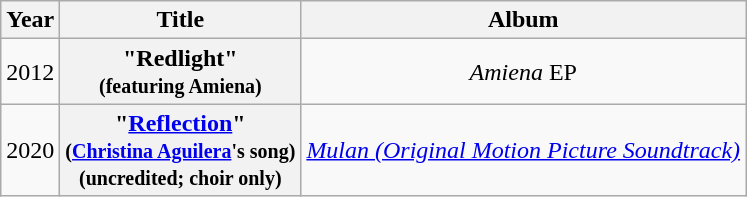<table class="wikitable plainrowheaders" style="text-align:center;">
<tr>
<th scope="col">Year</th>
<th scope="col">Title</th>
<th scope="col">Album</th>
</tr>
<tr>
<td>2012</td>
<th scope="row">"Redlight"<br><small>(featuring Amiena)</small></th>
<td><em>Amiena</em> EP</td>
</tr>
<tr>
<td>2020</td>
<th scope="row">"<a href='#'>Reflection</a>"<br><small>(<a href='#'>Christina Aguilera</a>'s song)</small><br><small>(uncredited; choir only)</small></th>
<td><em><a href='#'>Mulan (Original Motion Picture Soundtrack)</a></em></td>
</tr>
</table>
